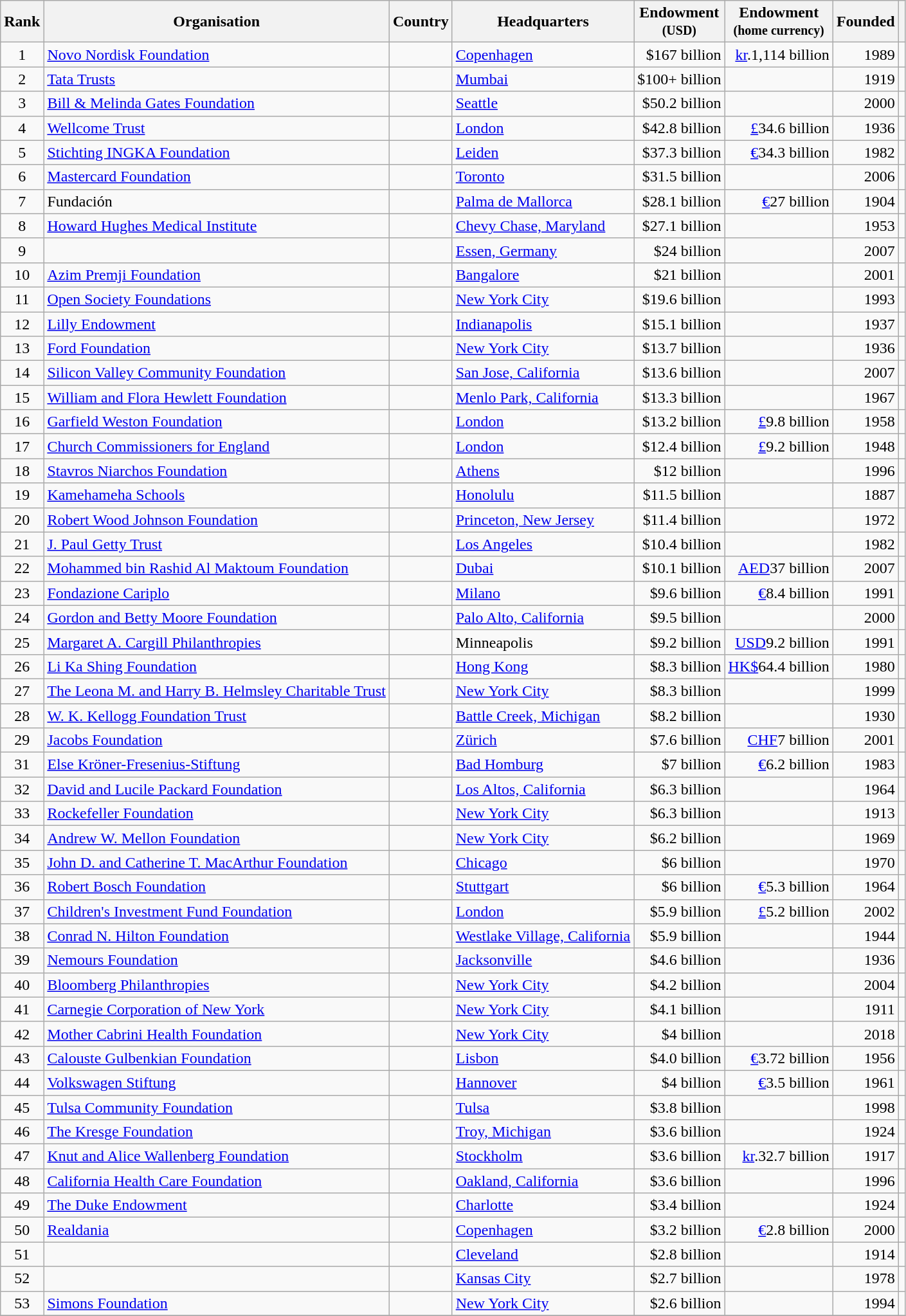<table class="wikitable sortable">
<tr>
<th>Rank</th>
<th>Organisation</th>
<th>Country</th>
<th>Headquarters</th>
<th>Endowment<br><small>(USD)</small></th>
<th>Endowment<br><small>(home currency)</small></th>
<th>Founded</th>
<th class=unsortable></th>
</tr>
<tr>
<td style="text-align:center;">1</td>
<td><a href='#'>Novo Nordisk Foundation</a></td>
<td></td>
<td><a href='#'>Copenhagen</a></td>
<td style="text-align:right;">$167 billion</td>
<td style="text-align:right;"><a href='#'>kr</a>.1,114 billion</td>
<td style="text-align:right;">1989</td>
<td style="text-align:center;"></td>
</tr>
<tr>
<td style="text-align:center;">2</td>
<td><a href='#'>Tata Trusts</a></td>
<td></td>
<td><a href='#'>Mumbai</a></td>
<td style="text-align:right;">$100+ billion</td>
<td style="text-align:right;"></td>
<td style="text-align:right;">1919</td>
<td style="text-align:center;"></td>
</tr>
<tr>
<td style="text-align:center;">3</td>
<td><a href='#'>Bill & Melinda Gates Foundation</a></td>
<td></td>
<td><a href='#'>Seattle</a></td>
<td style="text-align:right;">$50.2 billion</td>
<td style="text-align:right;"></td>
<td style="text-align:right;">2000</td>
<td style="text-align:center;"></td>
</tr>
<tr>
<td style="text-align:center;">4</td>
<td><a href='#'>Wellcome Trust</a></td>
<td></td>
<td><a href='#'>London</a></td>
<td style="text-align:right;">$42.8 billion</td>
<td style="text-align:right;"><a href='#'>£</a>34.6 billion</td>
<td style="text-align:right;">1936</td>
<td style="text-align:center;"></td>
</tr>
<tr>
<td style="text-align:center;">5</td>
<td><a href='#'>Stichting INGKA Foundation</a></td>
<td></td>
<td><a href='#'>Leiden</a></td>
<td style="text-align:right;">$37.3 billion</td>
<td style="text-align:right;"><a href='#'>€</a>34.3 billion</td>
<td style="text-align:right;">1982</td>
<td style="text-align:center;"></td>
</tr>
<tr>
<td style="text-align:center;">6</td>
<td><a href='#'>Mastercard Foundation</a></td>
<td></td>
<td><a href='#'>Toronto</a></td>
<td style="text-align:right;">$31.5 billion</td>
<td style="text-align:right;"></td>
<td style="text-align:right;">2006</td>
<td style="text-align:center;"></td>
</tr>
<tr>
<td style="text-align:center;">7</td>
<td>Fundación </td>
<td></td>
<td><a href='#'>Palma de Mallorca</a></td>
<td style="text-align:right;">$28.1 billion</td>
<td style="text-align:right;"><a href='#'>€</a>27 billion</td>
<td style="text-align:right;">1904</td>
<td style="text-align:center;"></td>
</tr>
<tr>
<td style="text-align:center;">8</td>
<td><a href='#'>Howard Hughes Medical Institute</a></td>
<td></td>
<td><a href='#'>Chevy Chase, Maryland</a></td>
<td style="text-align:right;">$27.1 billion</td>
<td style="text-align:right;"></td>
<td style="text-align:right;">1953</td>
<td style="text-align:center;"></td>
</tr>
<tr>
<td style="text-align:center;">9</td>
<td></td>
<td></td>
<td><a href='#'>Essen, Germany</a></td>
<td style="text-align:right;">$24 billion</td>
<td style="text-align:right;"></td>
<td style="text-align:right;">2007</td>
<td style="text-align:center;"></td>
</tr>
<tr>
<td style="text-align:center;">10</td>
<td><a href='#'>Azim Premji Foundation</a></td>
<td></td>
<td><a href='#'>Bangalore</a></td>
<td style="text-align:right;">$21 billion</td>
<td style="text-align:right;"></td>
<td style="text-align:right;">2001</td>
<td style="text-align:center;"></td>
</tr>
<tr>
<td style="text-align:center;">11</td>
<td><a href='#'>Open Society Foundations</a></td>
<td></td>
<td><a href='#'>New York City</a></td>
<td style="text-align:right;">$19.6 billion</td>
<td style="text-align:right;"></td>
<td style="text-align:right;">1993</td>
<td style="text-align:center;"></td>
</tr>
<tr>
<td style="text-align:center;">12</td>
<td><a href='#'>Lilly Endowment</a></td>
<td></td>
<td><a href='#'>Indianapolis</a></td>
<td style="text-align:right;">$15.1 billion</td>
<td style="text-align:right;"></td>
<td style="text-align:right;">1937</td>
<td style="text-align:center;"></td>
</tr>
<tr>
<td style="text-align:center;">13</td>
<td><a href='#'>Ford Foundation</a></td>
<td></td>
<td><a href='#'>New York City</a></td>
<td style="text-align:right;">$13.7 billion</td>
<td style="text-align:right;"></td>
<td style="text-align:right;">1936</td>
<td style="text-align:center;"></td>
</tr>
<tr>
<td style="text-align:center;">14</td>
<td><a href='#'>Silicon Valley Community Foundation</a></td>
<td></td>
<td><a href='#'>San Jose, California</a></td>
<td style="text-align:right;">$13.6 billion</td>
<td style="text-align:right;"></td>
<td style="text-align:right;">2007</td>
<td style="text-align:center;"></td>
</tr>
<tr>
<td style="text-align:center;">15</td>
<td><a href='#'>William and Flora Hewlett Foundation</a></td>
<td></td>
<td><a href='#'>Menlo Park, California</a></td>
<td style="text-align:right;">$13.3 billion</td>
<td style="text-align:right;"></td>
<td style="text-align:right;">1967</td>
<td style="text-align:center;"></td>
</tr>
<tr>
<td style="text-align:center;">16</td>
<td><a href='#'>Garfield Weston Foundation</a></td>
<td></td>
<td><a href='#'>London</a></td>
<td style="text-align:right;">$13.2 billion</td>
<td style="text-align:right;"><a href='#'>£</a>9.8 billion</td>
<td style="text-align:right;">1958</td>
<td style="text-align:center;"></td>
</tr>
<tr>
<td style="text-align:center;">17</td>
<td><a href='#'>Church Commissioners for England</a></td>
<td></td>
<td><a href='#'>London</a></td>
<td style="text-align:right;">$12.4 billion</td>
<td style="text-align:right;"><a href='#'>£</a>9.2 billion</td>
<td style="text-align:right;">1948</td>
<td style="text-align:center;"></td>
</tr>
<tr>
<td style="text-align:center;">18</td>
<td><a href='#'>Stavros Niarchos Foundation</a></td>
<td></td>
<td><a href='#'>Athens</a></td>
<td style="text-align:right;">$12 billion</td>
<td style="text-align:right;"></td>
<td style="text-align:right;">1996</td>
<td style="text-align:center;"></td>
</tr>
<tr>
<td style="text-align:center;">19</td>
<td><a href='#'>Kamehameha Schools</a></td>
<td></td>
<td><a href='#'>Honolulu</a></td>
<td style="text-align:right;">$11.5 billion</td>
<td style="text-align:right;"></td>
<td style="text-align:right;">1887</td>
<td style="text-align:center;"></td>
</tr>
<tr>
<td style="text-align:center;">20</td>
<td><a href='#'>Robert Wood Johnson Foundation</a></td>
<td></td>
<td><a href='#'>Princeton, New Jersey</a></td>
<td style="text-align:right;">$11.4 billion</td>
<td style="text-align:right;"></td>
<td style="text-align:right;">1972</td>
<td style="text-align:center;"></td>
</tr>
<tr>
<td style="text-align:center;">21</td>
<td><a href='#'>J. Paul Getty Trust</a></td>
<td></td>
<td><a href='#'>Los Angeles</a></td>
<td style="text-align:right;">$10.4 billion</td>
<td style="text-align:right;"></td>
<td style="text-align:right;">1982</td>
<td style="text-align:center;"></td>
</tr>
<tr>
<td style="text-align:center;">22</td>
<td><a href='#'>Mohammed bin Rashid Al Maktoum Foundation</a></td>
<td></td>
<td><a href='#'>Dubai</a></td>
<td style="text-align:right;">$10.1 billion</td>
<td style="text-align:right;"><a href='#'>AED</a>37 billion</td>
<td style="text-align:right;">2007</td>
<td style="text-align:center;"></td>
</tr>
<tr>
<td style="text-align:center;">23</td>
<td><a href='#'>Fondazione Cariplo</a></td>
<td></td>
<td><a href='#'>Milano</a></td>
<td style="text-align:right;">$9.6 billion</td>
<td style="text-align:right;"><a href='#'>€</a>8.4 billion</td>
<td style="text-align:right;">1991</td>
<td style="text-align:center;"></td>
</tr>
<tr>
<td style="text-align:center;">24</td>
<td><a href='#'>Gordon and Betty Moore Foundation</a></td>
<td></td>
<td><a href='#'>Palo Alto, California</a></td>
<td style="text-align:right;">$9.5 billion</td>
<td style="text-align:right;"></td>
<td style="text-align:right;">2000</td>
<td style="text-align:center;"></td>
</tr>
<tr>
<td style="text-align:center;">25</td>
<td><a href='#'>Margaret A. Cargill Philanthropies</a></td>
<td></td>
<td>Minneapolis</td>
<td style="text-align:right;">$9.2 billion</td>
<td style="text-align:right;"><a href='#'>USD</a>9.2 billion</td>
<td style="text-align:right;">1991</td>
<td style="text-align:center;"></td>
</tr>
<tr>
<td style="text-align:center;">26</td>
<td><a href='#'>Li Ka Shing Foundation</a></td>
<td></td>
<td><a href='#'>Hong Kong</a></td>
<td style="text-align:right;">$8.3 billion</td>
<td style="text-align:right;"><a href='#'>HK$</a>64.4 billion</td>
<td style="text-align:right;">1980</td>
<td style="text-align:center;"></td>
</tr>
<tr>
<td style="text-align:center;">27</td>
<td><a href='#'>The Leona M. and Harry B. Helmsley Charitable Trust</a></td>
<td></td>
<td><a href='#'>New York City</a></td>
<td style="text-align:right;">$8.3 billion</td>
<td style="text-align:right;"></td>
<td style="text-align:right;">1999</td>
<td style="text-align:center;"></td>
</tr>
<tr>
<td style="text-align:center;">28</td>
<td><a href='#'>W. K. Kellogg Foundation Trust</a></td>
<td></td>
<td><a href='#'>Battle Creek, Michigan</a></td>
<td style="text-align:right;">$8.2 billion</td>
<td style="text-align:right;"></td>
<td style="text-align:right;">1930</td>
<td style="text-align:center;"></td>
</tr>
<tr>
<td style="text-align:center;">29</td>
<td><a href='#'>Jacobs Foundation</a></td>
<td></td>
<td><a href='#'>Zürich</a></td>
<td style="text-align:right;">$7.6 billion</td>
<td style="text-align:right;"><a href='#'>CHF</a>7 billion</td>
<td style="text-align:right;">2001</td>
<td style="text-align:center;"></td>
</tr>
<tr>
<td style="text-align:center;">31</td>
<td><a href='#'>Else Kröner-Fresenius-Stiftung</a></td>
<td></td>
<td><a href='#'>Bad Homburg</a></td>
<td style="text-align:right;">$7 billion</td>
<td style="text-align:right;"><a href='#'>€</a>6.2 billion</td>
<td style="text-align:right;">1983</td>
<td style="text-align:center;"></td>
</tr>
<tr>
<td style="text-align:center;">32</td>
<td><a href='#'>David and Lucile Packard Foundation</a></td>
<td></td>
<td><a href='#'>Los Altos, California</a></td>
<td style="text-align:right;">$6.3 billion</td>
<td style="text-align:right;"></td>
<td style="text-align:right;">1964</td>
<td style="text-align:center;"></td>
</tr>
<tr>
<td style="text-align:center;">33</td>
<td><a href='#'>Rockefeller Foundation</a></td>
<td></td>
<td><a href='#'>New York City</a></td>
<td style="text-align:right;">$6.3 billion</td>
<td style="text-align:right;"></td>
<td style="text-align:right;">1913</td>
<td style="text-align:center;"></td>
</tr>
<tr>
<td style="text-align:center;">34</td>
<td><a href='#'>Andrew W. Mellon Foundation</a></td>
<td></td>
<td><a href='#'>New York City</a></td>
<td style="text-align:right;">$6.2 billion</td>
<td style="text-align:right;"></td>
<td style="text-align:right;">1969</td>
<td style="text-align:center;"></td>
</tr>
<tr>
<td style="text-align:center;">35</td>
<td><a href='#'>John D. and Catherine T. MacArthur Foundation</a></td>
<td></td>
<td><a href='#'>Chicago</a></td>
<td style="text-align:right;">$6 billion</td>
<td style="text-align:right;"></td>
<td style="text-align:right;">1970</td>
<td style="text-align:center;"></td>
</tr>
<tr>
<td style="text-align:center;">36</td>
<td><a href='#'>Robert Bosch Foundation</a></td>
<td></td>
<td><a href='#'>Stuttgart</a></td>
<td style="text-align:right;">$6 billion</td>
<td style="text-align:right;"><a href='#'>€</a>5.3 billion</td>
<td style="text-align:right;">1964</td>
<td style="text-align:center;"></td>
</tr>
<tr>
<td style="text-align:center;">37</td>
<td><a href='#'>Children's Investment Fund Foundation</a></td>
<td></td>
<td><a href='#'>London</a></td>
<td style="text-align:right;">$5.9 billion</td>
<td style="text-align:right;"><a href='#'>£</a>5.2 billion</td>
<td style="text-align:right;">2002</td>
<td style="text-align:center;"></td>
</tr>
<tr>
<td style="text-align:center;">38</td>
<td><a href='#'>Conrad N. Hilton Foundation</a></td>
<td></td>
<td><a href='#'>Westlake Village, California</a></td>
<td style="text-align:right;">$5.9 billion</td>
<td style="text-align:right;"></td>
<td style="text-align:right;">1944</td>
<td style="text-align:center;"></td>
</tr>
<tr>
<td style="text-align:center;">39</td>
<td><a href='#'>Nemours Foundation</a></td>
<td></td>
<td><a href='#'>Jacksonville</a></td>
<td style="text-align:right;">$4.6 billion</td>
<td style="text-align:right;"></td>
<td style="text-align:right;">1936</td>
<td style="text-align:center;"></td>
</tr>
<tr>
<td style="text-align:center;">40</td>
<td><a href='#'>Bloomberg Philanthropies</a></td>
<td></td>
<td><a href='#'>New York City</a></td>
<td style="text-align:right;">$4.2 billion</td>
<td style="text-align:right;"></td>
<td style="text-align:right;">2004</td>
<td style="text-align:center;"></td>
</tr>
<tr>
<td style="text-align:center;">41</td>
<td><a href='#'>Carnegie Corporation of New York</a></td>
<td></td>
<td><a href='#'>New York City</a></td>
<td style="text-align:right;">$4.1 billion</td>
<td style="text-align:right;"></td>
<td style="text-align:right;">1911</td>
<td style="text-align:center;"></td>
</tr>
<tr>
<td style="text-align:center;">42</td>
<td><a href='#'>Mother Cabrini Health Foundation</a></td>
<td></td>
<td><a href='#'>New York City</a></td>
<td style="text-align:right;">$4 billion</td>
<td></td>
<td style="text-align:right;">2018</td>
<td style="text-align:center;"></td>
</tr>
<tr>
<td style="text-align:center;">43</td>
<td><a href='#'>Calouste Gulbenkian Foundation</a></td>
<td></td>
<td><a href='#'>Lisbon</a></td>
<td style="text-align:right;">$4.0 billion</td>
<td style="text-align:right;"><a href='#'>€</a>3.72 billion</td>
<td style="text-align:right;">1956</td>
<td style="text-align:center;"></td>
</tr>
<tr>
<td style="text-align:center;">44</td>
<td><a href='#'>Volkswagen Stiftung</a></td>
<td></td>
<td><a href='#'>Hannover</a></td>
<td style="text-align:right;">$4 billion</td>
<td style="text-align:right;"><a href='#'>€</a>3.5 billion</td>
<td style="text-align:right;">1961</td>
<td style="text-align:center;"></td>
</tr>
<tr>
<td style="text-align:center;">45</td>
<td><a href='#'>Tulsa Community Foundation</a></td>
<td></td>
<td><a href='#'>Tulsa</a></td>
<td style="text-align:right;">$3.8 billion</td>
<td style="text-align:right;"></td>
<td style="text-align:right;">1998</td>
<td style="text-align:center;"></td>
</tr>
<tr>
<td style="text-align:center;">46</td>
<td><a href='#'>The Kresge Foundation</a></td>
<td></td>
<td><a href='#'>Troy, Michigan</a></td>
<td style="text-align:right;">$3.6 billion</td>
<td style="text-align:right;"></td>
<td style="text-align:right;">1924</td>
<td style="text-align:center;"></td>
</tr>
<tr>
<td style="text-align:center;">47</td>
<td><a href='#'>Knut and Alice Wallenberg Foundation</a></td>
<td></td>
<td><a href='#'>Stockholm</a></td>
<td style="text-align:right;">$3.6 billion</td>
<td style="text-align:right;"><a href='#'>kr</a>.32.7 billion</td>
<td style="text-align:right;">1917</td>
<td style="text-align:center;"></td>
</tr>
<tr>
<td style="text-align:center;">48</td>
<td><a href='#'>California Health Care Foundation</a></td>
<td></td>
<td><a href='#'>Oakland, California</a></td>
<td style="text-align:right;">$3.6 billion</td>
<td style="text-align:right;"></td>
<td style="text-align:right;">1996</td>
<td style="text-align:center;"></td>
</tr>
<tr>
<td style="text-align:center;">49</td>
<td><a href='#'>The Duke Endowment</a></td>
<td></td>
<td><a href='#'>Charlotte</a></td>
<td style="text-align:right;">$3.4 billion</td>
<td style="text-align:right;"></td>
<td style="text-align:right;">1924</td>
<td style="text-align:center;"></td>
</tr>
<tr>
<td style="text-align:center;">50</td>
<td><a href='#'>Realdania</a></td>
<td></td>
<td><a href='#'>Copenhagen</a></td>
<td style="text-align:right;">$3.2 billion</td>
<td style="text-align:right;"><a href='#'>€</a>2.8 billion</td>
<td style="text-align:right;">2000</td>
<td style="text-align:center;"></td>
</tr>
<tr>
<td style="text-align:center;">51</td>
<td></td>
<td></td>
<td><a href='#'>Cleveland</a></td>
<td style="text-align:right;">$2.8 billion</td>
<td></td>
<td style="text-align:right;">1914</td>
<td style="text-align:center;"></td>
</tr>
<tr>
<td style="text-align:center;">52</td>
<td></td>
<td></td>
<td><a href='#'>Kansas City</a></td>
<td style="text-align:right;">$2.7 billion</td>
<td></td>
<td style="text-align:right;">1978</td>
<td style="text-align:center;"></td>
</tr>
<tr>
<td style="text-align:center;">53</td>
<td><a href='#'>Simons Foundation</a></td>
<td></td>
<td><a href='#'>New York City</a></td>
<td style="text-align:right;">$2.6 billion</td>
<td></td>
<td style="text-align:right;">1994</td>
<td style="text-align:center;"></td>
</tr>
<tr>
</tr>
</table>
